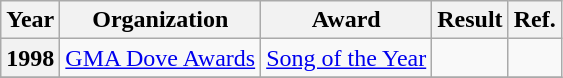<table class="wikitable plainrowheaders">
<tr>
<th>Year</th>
<th>Organization</th>
<th>Award</th>
<th>Result</th>
<th>Ref.</th>
</tr>
<tr>
<th rowspan="1" scope="row">1998</th>
<td><a href='#'>GMA Dove Awards</a></td>
<td><a href='#'>Song of the Year</a></td>
<td></td>
<td></td>
</tr>
<tr>
</tr>
</table>
